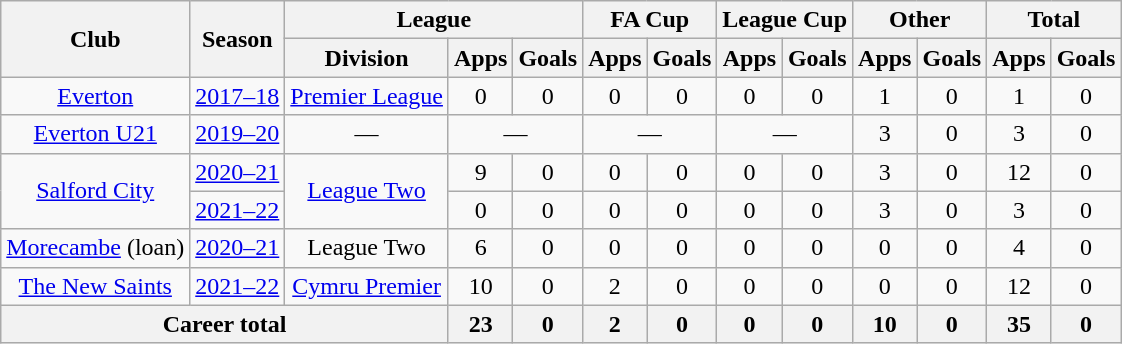<table class=wikitable style="text-align: center">
<tr>
<th rowspan=2>Club</th>
<th rowspan=2>Season</th>
<th colspan=3>League</th>
<th colspan=2>FA Cup</th>
<th colspan=2>League Cup</th>
<th colspan=2>Other</th>
<th colspan=2>Total</th>
</tr>
<tr>
<th>Division</th>
<th>Apps</th>
<th>Goals</th>
<th>Apps</th>
<th>Goals</th>
<th>Apps</th>
<th>Goals</th>
<th>Apps</th>
<th>Goals</th>
<th>Apps</th>
<th>Goals</th>
</tr>
<tr>
<td rowspan=1><a href='#'>Everton</a></td>
<td><a href='#'>2017–18</a></td>
<td><a href='#'>Premier League</a></td>
<td>0</td>
<td>0</td>
<td>0</td>
<td>0</td>
<td>0</td>
<td>0</td>
<td>1</td>
<td>0</td>
<td>1</td>
<td>0</td>
</tr>
<tr>
<td rowspan=1><a href='#'>Everton U21</a></td>
<td><a href='#'>2019–20</a></td>
<td>—</td>
<td colspan=2>—</td>
<td colspan=2>—</td>
<td colspan=2>—</td>
<td>3</td>
<td>0</td>
<td>3</td>
<td>0</td>
</tr>
<tr>
<td rowspan="2"><a href='#'>Salford City</a></td>
<td><a href='#'>2020–21</a></td>
<td rowspan="2"><a href='#'>League Two</a></td>
<td>9</td>
<td>0</td>
<td>0</td>
<td>0</td>
<td>0</td>
<td>0</td>
<td>3</td>
<td>0</td>
<td>12</td>
<td>0</td>
</tr>
<tr>
<td><a href='#'>2021–22</a></td>
<td>0</td>
<td>0</td>
<td>0</td>
<td>0</td>
<td>0</td>
<td>0</td>
<td>3</td>
<td>0</td>
<td>3</td>
<td>0</td>
</tr>
<tr>
<td><a href='#'>Morecambe</a> (loan)</td>
<td><a href='#'>2020–21</a></td>
<td>League Two</td>
<td>6</td>
<td>0</td>
<td>0</td>
<td>0</td>
<td>0</td>
<td>0</td>
<td>0</td>
<td>0</td>
<td>4</td>
<td>0</td>
</tr>
<tr>
<td><a href='#'>The New Saints</a></td>
<td><a href='#'>2021–22</a></td>
<td><a href='#'>Cymru Premier</a></td>
<td>10</td>
<td>0</td>
<td>2</td>
<td>0</td>
<td>0</td>
<td>0</td>
<td>0</td>
<td>0</td>
<td>12</td>
<td>0</td>
</tr>
<tr>
<th colspan="3">Career total</th>
<th>23</th>
<th>0</th>
<th>2</th>
<th>0</th>
<th>0</th>
<th>0</th>
<th>10</th>
<th>0</th>
<th>35</th>
<th>0</th>
</tr>
</table>
